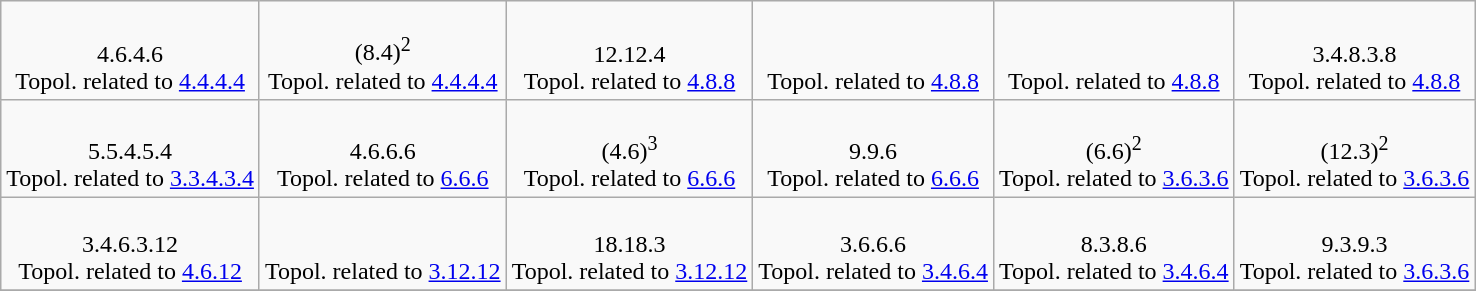<table class=wikitable>
<tr align=center valign=bottom>
<td><br>4.6.4.6<br>Topol. related to <a href='#'>4.4.4.4</a></td>
<td><br>(8.4)<sup>2</sup><br>Topol. related to <a href='#'>4.4.4.4</a></td>
<td><br>12.12.4<br>Topol. related to <a href='#'>4.8.8</a></td>
<td><br><br>Topol. related to <a href='#'>4.8.8</a></td>
<td><br><br>Topol. related to <a href='#'>4.8.8</a></td>
<td><br>3.4.8.3.8<br>Topol. related to <a href='#'>4.8.8</a></td>
</tr>
<tr align=center valign=bottom>
<td><br>5.5.4.5.4<br>Topol. related to <a href='#'>3.3.4.3.4</a></td>
<td><br>4.6.6.6<br>Topol. related to <a href='#'>6.6.6</a></td>
<td><br>(4.6)<sup>3</sup><br>Topol. related to <a href='#'>6.6.6</a></td>
<td><br>9.9.6<br>Topol. related to <a href='#'>6.6.6</a></td>
<td><br>(6.6)<sup>2</sup><br>Topol. related to <a href='#'>3.6.3.6</a></td>
<td><br>(12.3)<sup>2</sup><br>Topol. related to <a href='#'>3.6.3.6</a></td>
</tr>
<tr align=center valign=bottom>
<td><br>3.4.6.3.12<br>Topol. related to <a href='#'>4.6.12</a></td>
<td><br><br>Topol. related to <a href='#'>3.12.12</a></td>
<td><br>18.18.3<br>Topol. related to <a href='#'>3.12.12</a></td>
<td><br>3.6.6.6<br>Topol. related to <a href='#'>3.4.6.4</a></td>
<td><br>8.3.8.6<br>Topol. related to <a href='#'>3.4.6.4</a></td>
<td><br>9.3.9.3<br>Topol. related to <a href='#'>3.6.3.6</a></td>
</tr>
<tr align=center valign=bottom>
</tr>
</table>
